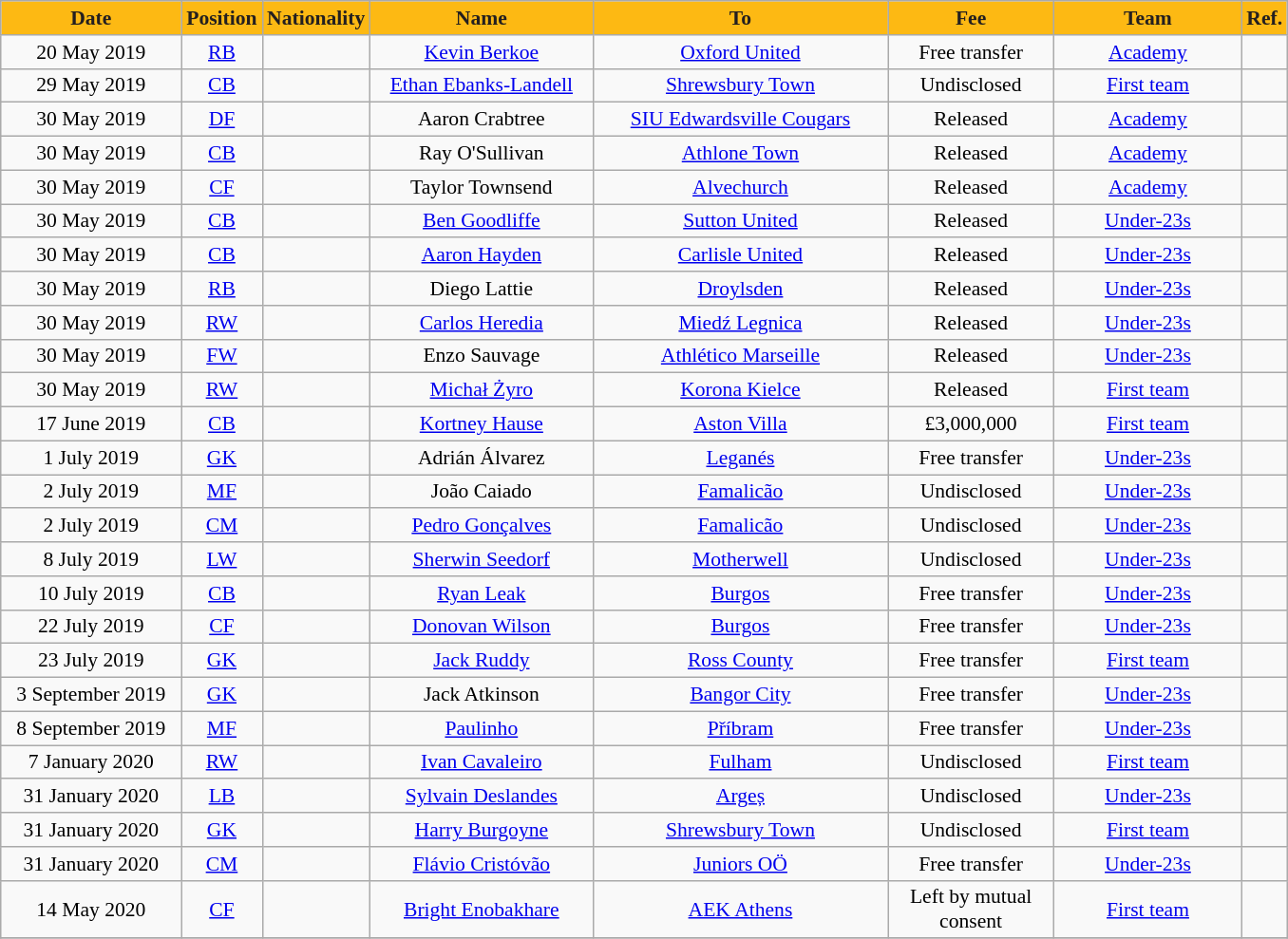<table class="wikitable"  style="text-align:center; font-size:90%; ">
<tr>
<th style="background:#FDB913; color:#231F20; width:120px;">Date</th>
<th style="background:#FDB913; color:#231F20; width:50px;">Position</th>
<th style="background:#FDB913; color:#231F20; width:50px;">Nationality</th>
<th style="background:#FDB913; color:#231F20; width:150px;">Name</th>
<th style="background:#FDB913; color:#231F20; width:200px;">To</th>
<th style="background:#FDB913; color:#231F20; width:110px;">Fee</th>
<th style="background:#FDB913; color:#231F20; width:125px;">Team</th>
<th style="background:#FDB913; color:#231F20; width:25px;">Ref.</th>
</tr>
<tr>
<td>20 May 2019</td>
<td><a href='#'>RB</a></td>
<td></td>
<td><a href='#'>Kevin Berkoe</a></td>
<td> <a href='#'>Oxford United</a></td>
<td>Free transfer</td>
<td><a href='#'>Academy</a></td>
<td></td>
</tr>
<tr>
<td>29 May 2019</td>
<td><a href='#'>CB</a></td>
<td></td>
<td><a href='#'>Ethan Ebanks-Landell</a></td>
<td> <a href='#'>Shrewsbury Town</a></td>
<td>Undisclosed</td>
<td><a href='#'>First team</a></td>
<td></td>
</tr>
<tr>
<td>30 May 2019</td>
<td><a href='#'>DF</a></td>
<td></td>
<td>Aaron Crabtree</td>
<td> <a href='#'>SIU Edwardsville Cougars</a></td>
<td>Released</td>
<td><a href='#'>Academy</a></td>
<td></td>
</tr>
<tr>
<td>30 May 2019</td>
<td><a href='#'>CB</a></td>
<td></td>
<td>Ray O'Sullivan</td>
<td> <a href='#'>Athlone Town</a></td>
<td>Released</td>
<td><a href='#'>Academy</a></td>
<td></td>
</tr>
<tr>
<td>30 May 2019</td>
<td><a href='#'>CF</a></td>
<td></td>
<td>Taylor Townsend</td>
<td> <a href='#'>Alvechurch</a></td>
<td>Released</td>
<td><a href='#'>Academy</a></td>
<td></td>
</tr>
<tr>
<td>30 May 2019</td>
<td><a href='#'>CB</a></td>
<td></td>
<td><a href='#'>Ben Goodliffe</a></td>
<td> <a href='#'>Sutton United</a></td>
<td>Released</td>
<td><a href='#'>Under-23s</a></td>
<td></td>
</tr>
<tr>
<td>30 May 2019</td>
<td><a href='#'>CB</a></td>
<td></td>
<td><a href='#'>Aaron Hayden</a></td>
<td> <a href='#'>Carlisle United</a></td>
<td>Released</td>
<td><a href='#'>Under-23s</a></td>
<td></td>
</tr>
<tr>
<td>30 May 2019</td>
<td><a href='#'>RB</a></td>
<td></td>
<td>Diego Lattie</td>
<td> <a href='#'>Droylsden</a></td>
<td>Released</td>
<td><a href='#'>Under-23s</a></td>
<td></td>
</tr>
<tr>
<td>30 May 2019</td>
<td><a href='#'>RW</a></td>
<td></td>
<td><a href='#'>Carlos Heredia</a></td>
<td> <a href='#'>Miedź Legnica</a></td>
<td>Released</td>
<td><a href='#'>Under-23s</a></td>
<td></td>
</tr>
<tr>
<td>30 May 2019</td>
<td><a href='#'>FW</a></td>
<td></td>
<td>Enzo Sauvage</td>
<td> <a href='#'>Athlético Marseille</a></td>
<td>Released</td>
<td><a href='#'>Under-23s</a></td>
<td></td>
</tr>
<tr>
<td>30 May 2019</td>
<td><a href='#'>RW</a></td>
<td></td>
<td><a href='#'>Michał Żyro</a></td>
<td> <a href='#'>Korona Kielce</a></td>
<td>Released</td>
<td><a href='#'>First team</a></td>
<td></td>
</tr>
<tr>
<td>17 June 2019</td>
<td><a href='#'>CB</a></td>
<td></td>
<td><a href='#'>Kortney Hause</a></td>
<td> <a href='#'>Aston Villa</a></td>
<td>£3,000,000</td>
<td><a href='#'>First team</a></td>
<td></td>
</tr>
<tr>
<td>1 July 2019</td>
<td><a href='#'>GK</a></td>
<td></td>
<td>Adrián Álvarez</td>
<td> <a href='#'>Leganés</a></td>
<td>Free transfer</td>
<td><a href='#'>Under-23s</a></td>
<td></td>
</tr>
<tr>
<td>2 July 2019</td>
<td><a href='#'>MF</a></td>
<td></td>
<td>João Caiado</td>
<td> <a href='#'>Famalicão</a></td>
<td>Undisclosed</td>
<td><a href='#'>Under-23s</a></td>
<td></td>
</tr>
<tr>
<td>2 July 2019</td>
<td><a href='#'>CM</a></td>
<td></td>
<td><a href='#'>Pedro Gonçalves</a></td>
<td> <a href='#'>Famalicão</a></td>
<td>Undisclosed</td>
<td><a href='#'>Under-23s</a></td>
<td></td>
</tr>
<tr>
<td>8 July 2019</td>
<td><a href='#'>LW</a></td>
<td></td>
<td><a href='#'>Sherwin Seedorf</a></td>
<td> <a href='#'>Motherwell</a></td>
<td>Undisclosed</td>
<td><a href='#'>Under-23s</a></td>
<td></td>
</tr>
<tr>
<td>10 July 2019</td>
<td><a href='#'>CB</a></td>
<td></td>
<td><a href='#'>Ryan Leak</a></td>
<td> <a href='#'>Burgos</a></td>
<td>Free transfer</td>
<td><a href='#'>Under-23s</a></td>
<td></td>
</tr>
<tr>
<td>22 July 2019</td>
<td><a href='#'>CF</a></td>
<td></td>
<td><a href='#'>Donovan Wilson</a></td>
<td> <a href='#'>Burgos</a></td>
<td>Free transfer</td>
<td><a href='#'>Under-23s</a></td>
<td></td>
</tr>
<tr>
<td>23 July 2019</td>
<td><a href='#'>GK</a></td>
<td></td>
<td><a href='#'>Jack Ruddy</a></td>
<td> <a href='#'>Ross County</a></td>
<td>Free transfer</td>
<td><a href='#'>First team</a></td>
<td></td>
</tr>
<tr>
<td>3 September 2019</td>
<td><a href='#'>GK</a></td>
<td></td>
<td>Jack Atkinson</td>
<td> <a href='#'>Bangor City</a></td>
<td>Free transfer</td>
<td><a href='#'>Under-23s</a></td>
<td></td>
</tr>
<tr>
<td>8 September 2019</td>
<td><a href='#'>MF</a></td>
<td></td>
<td><a href='#'>Paulinho</a></td>
<td> <a href='#'>Příbram</a></td>
<td>Free transfer</td>
<td><a href='#'>Under-23s</a></td>
<td></td>
</tr>
<tr>
<td>7 January 2020</td>
<td><a href='#'>RW</a></td>
<td></td>
<td><a href='#'>Ivan Cavaleiro</a></td>
<td> <a href='#'>Fulham</a></td>
<td>Undisclosed</td>
<td><a href='#'>First team</a></td>
<td></td>
</tr>
<tr>
<td>31 January 2020</td>
<td><a href='#'>LB</a></td>
<td></td>
<td><a href='#'>Sylvain Deslandes</a></td>
<td> <a href='#'>Argeș</a></td>
<td>Undisclosed</td>
<td><a href='#'>Under-23s</a></td>
<td></td>
</tr>
<tr>
<td>31 January 2020</td>
<td><a href='#'>GK</a></td>
<td></td>
<td><a href='#'>Harry Burgoyne</a></td>
<td> <a href='#'>Shrewsbury Town</a></td>
<td>Undisclosed</td>
<td><a href='#'>First team</a></td>
<td></td>
</tr>
<tr>
<td>31 January 2020</td>
<td><a href='#'>CM</a></td>
<td></td>
<td><a href='#'>Flávio Cristóvão</a></td>
<td> <a href='#'>Juniors OÖ</a></td>
<td>Free transfer</td>
<td><a href='#'>Under-23s</a></td>
<td></td>
</tr>
<tr>
<td>14 May 2020</td>
<td><a href='#'>CF</a></td>
<td></td>
<td><a href='#'>Bright Enobakhare</a></td>
<td> <a href='#'>AEK Athens</a></td>
<td>Left by mutual consent</td>
<td><a href='#'>First team</a></td>
<td></td>
</tr>
<tr>
</tr>
</table>
